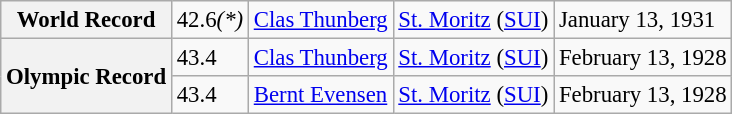<table class="wikitable" style="font-size:95%;">
<tr>
<th>World Record</th>
<td>42.6<em>(*)</em></td>
<td> <a href='#'>Clas Thunberg</a></td>
<td><a href='#'>St. Moritz</a> (<a href='#'>SUI</a>)</td>
<td>January 13, 1931</td>
</tr>
<tr>
<th rowspan=2>Olympic Record</th>
<td>43.4</td>
<td> <a href='#'>Clas Thunberg</a></td>
<td><a href='#'>St. Moritz</a> (<a href='#'>SUI</a>)</td>
<td>February 13, 1928</td>
</tr>
<tr>
<td>43.4</td>
<td> <a href='#'>Bernt Evensen</a></td>
<td><a href='#'>St. Moritz</a> (<a href='#'>SUI</a>)</td>
<td>February 13, 1928</td>
</tr>
</table>
